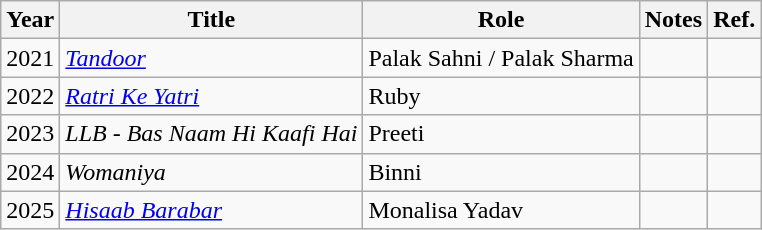<table class="wikitable sortable">
<tr>
<th>Year</th>
<th>Title</th>
<th>Role</th>
<th>Notes</th>
<th>Ref.</th>
</tr>
<tr>
<td>2021</td>
<td><em><a href='#'>Tandoor</a></em></td>
<td>Palak Sahni / Palak Sharma</td>
<td></td>
<td></td>
</tr>
<tr>
<td>2022</td>
<td><em><a href='#'>Ratri Ke Yatri</a></em></td>
<td>Ruby</td>
<td></td>
<td></td>
</tr>
<tr>
<td>2023</td>
<td><em>LLB - Bas Naam Hi Kaafi Hai</em></td>
<td>Preeti</td>
<td></td>
<td></td>
</tr>
<tr>
<td>2024</td>
<td><em>Womaniya</em></td>
<td>Binni</td>
<td></td>
<td></td>
</tr>
<tr>
<td>2025</td>
<td><em><a href='#'>Hisaab Barabar</a></em></td>
<td>Monalisa Yadav</td>
<td></td>
<td></td>
</tr>
</table>
